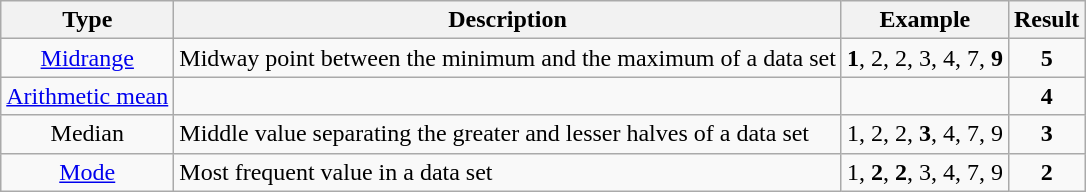<table class="wikitable">
<tr>
<th>Type</th>
<th>Description</th>
<th>Example</th>
<th>Result</th>
</tr>
<tr>
<td align="center"><a href='#'>Midrange</a></td>
<td>Midway point between the minimum and the maximum of a data set</td>
<td align="center"><strong>1</strong>, 2, 2, 3, 4, 7, <strong>9</strong></td>
<td align="center"><strong>5</strong></td>
</tr>
<tr>
<td align="center"><a href='#'>Arithmetic mean</a></td>
<td></td>
<td align="center"></td>
<td align="center"><strong>4</strong></td>
</tr>
<tr>
<td align="center">Median</td>
<td>Middle value separating the greater and lesser halves of a data set</td>
<td align="center">1, 2, 2, <strong>3</strong>, 4, 7, 9</td>
<td align="center"><strong>3</strong></td>
</tr>
<tr>
<td align="center"><a href='#'>Mode</a></td>
<td>Most frequent value in a data set</td>
<td align="center">1, <strong>2</strong>, <strong>2</strong>, 3, 4, 7, 9</td>
<td align="center"><strong>2</strong></td>
</tr>
</table>
